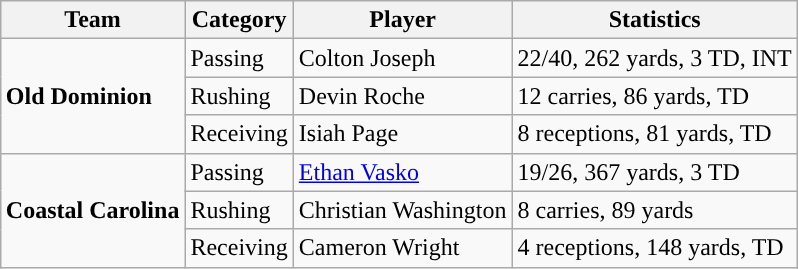<table class="wikitable" style="float: right;">
<tr>
<th>Team</th>
<th>Category</th>
<th>Player</th>
<th>Statistics</th>
</tr>
<tr>
<td rowspan=3><strong>Old Dominion</strong></td>
<td>Passing</td>
<td>Colton Joseph</td>
<td>22/40, 262 yards, 3 TD, INT</td>
</tr>
<tr>
<td>Rushing</td>
<td>Devin Roche</td>
<td>12 carries, 86 yards, TD</td>
</tr>
<tr>
<td>Receiving</td>
<td>Isiah Page</td>
<td>8 receptions, 81 yards, TD</td>
</tr>
<tr>
<td rowspan=3><strong>Coastal Carolina</strong></td>
<td>Passing</td>
<td><a href='#'>Ethan Vasko</a></td>
<td>19/26, 367 yards, 3 TD</td>
</tr>
<tr>
<td>Rushing</td>
<td>Christian Washington</td>
<td>8 carries, 89 yards</td>
</tr>
<tr>
<td>Receiving</td>
<td>Cameron Wright</td>
<td>4 receptions, 148 yards, TD</td>
</tr>
</table>
